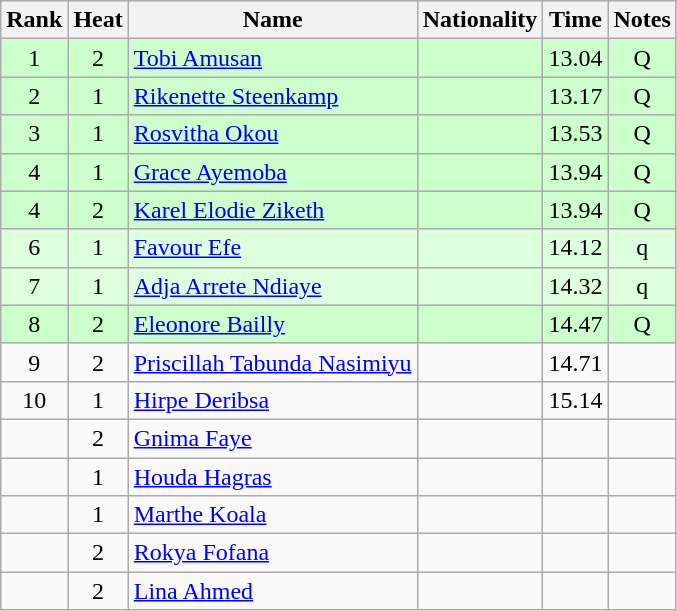<table class="wikitable sortable" style="text-align:center">
<tr>
<th>Rank</th>
<th>Heat</th>
<th>Name</th>
<th>Nationality</th>
<th>Time</th>
<th>Notes</th>
</tr>
<tr bgcolor=ccffcc>
<td>1</td>
<td>2</td>
<td align=left><a href='#'>Tobi Amusan</a></td>
<td align="left"></td>
<td>13.04</td>
<td>Q</td>
</tr>
<tr bgcolor=ccffcc>
<td>2</td>
<td>1</td>
<td align=left><a href='#'>Rikenette Steenkamp</a></td>
<td align=left></td>
<td>13.17</td>
<td>Q</td>
</tr>
<tr bgcolor=ccffcc>
<td>3</td>
<td>1</td>
<td align=left><a href='#'>Rosvitha Okou</a></td>
<td align=left></td>
<td>13.53</td>
<td>Q</td>
</tr>
<tr bgcolor=ccffcc>
<td>4</td>
<td>1</td>
<td align=left><a href='#'>Grace Ayemoba</a></td>
<td align=left></td>
<td>13.94</td>
<td>Q</td>
</tr>
<tr bgcolor=ccffcc>
<td>4</td>
<td>2</td>
<td align=left><a href='#'>Karel Elodie Ziketh</a></td>
<td align=left></td>
<td>13.94</td>
<td>Q</td>
</tr>
<tr bgcolor=ddffdd>
<td>6</td>
<td>1</td>
<td align=left><a href='#'>Favour Efe</a></td>
<td align=left></td>
<td>14.12</td>
<td>q</td>
</tr>
<tr bgcolor=ddffdd>
<td>7</td>
<td>1</td>
<td align=left><a href='#'>Adja Arrete Ndiaye</a></td>
<td align=left></td>
<td>14.32</td>
<td>q</td>
</tr>
<tr bgcolor=ccffcc>
<td>8</td>
<td>2</td>
<td align=left><a href='#'>Eleonore Bailly</a></td>
<td align=left></td>
<td>14.47</td>
<td>Q</td>
</tr>
<tr>
<td>9</td>
<td>2</td>
<td align=left><a href='#'>Priscillah Tabunda Nasimiyu</a></td>
<td align=left></td>
<td>14.71</td>
<td></td>
</tr>
<tr>
<td>10</td>
<td>1</td>
<td align=left><a href='#'>Hirpe Deribsa</a></td>
<td align=left></td>
<td>15.14</td>
<td></td>
</tr>
<tr>
<td></td>
<td>2</td>
<td align=left><a href='#'>Gnima Faye</a></td>
<td align=left></td>
<td></td>
<td></td>
</tr>
<tr>
<td></td>
<td>1</td>
<td align=left><a href='#'>Houda Hagras</a></td>
<td align=left></td>
<td></td>
<td></td>
</tr>
<tr>
<td></td>
<td>1</td>
<td align=left><a href='#'>Marthe Koala</a></td>
<td align=left></td>
<td></td>
<td></td>
</tr>
<tr>
<td></td>
<td>2</td>
<td align=left><a href='#'>Rokya Fofana</a></td>
<td align=left></td>
<td></td>
<td></td>
</tr>
<tr>
<td></td>
<td>2</td>
<td align=left><a href='#'>Lina Ahmed</a></td>
<td align=left></td>
<td></td>
<td></td>
</tr>
</table>
